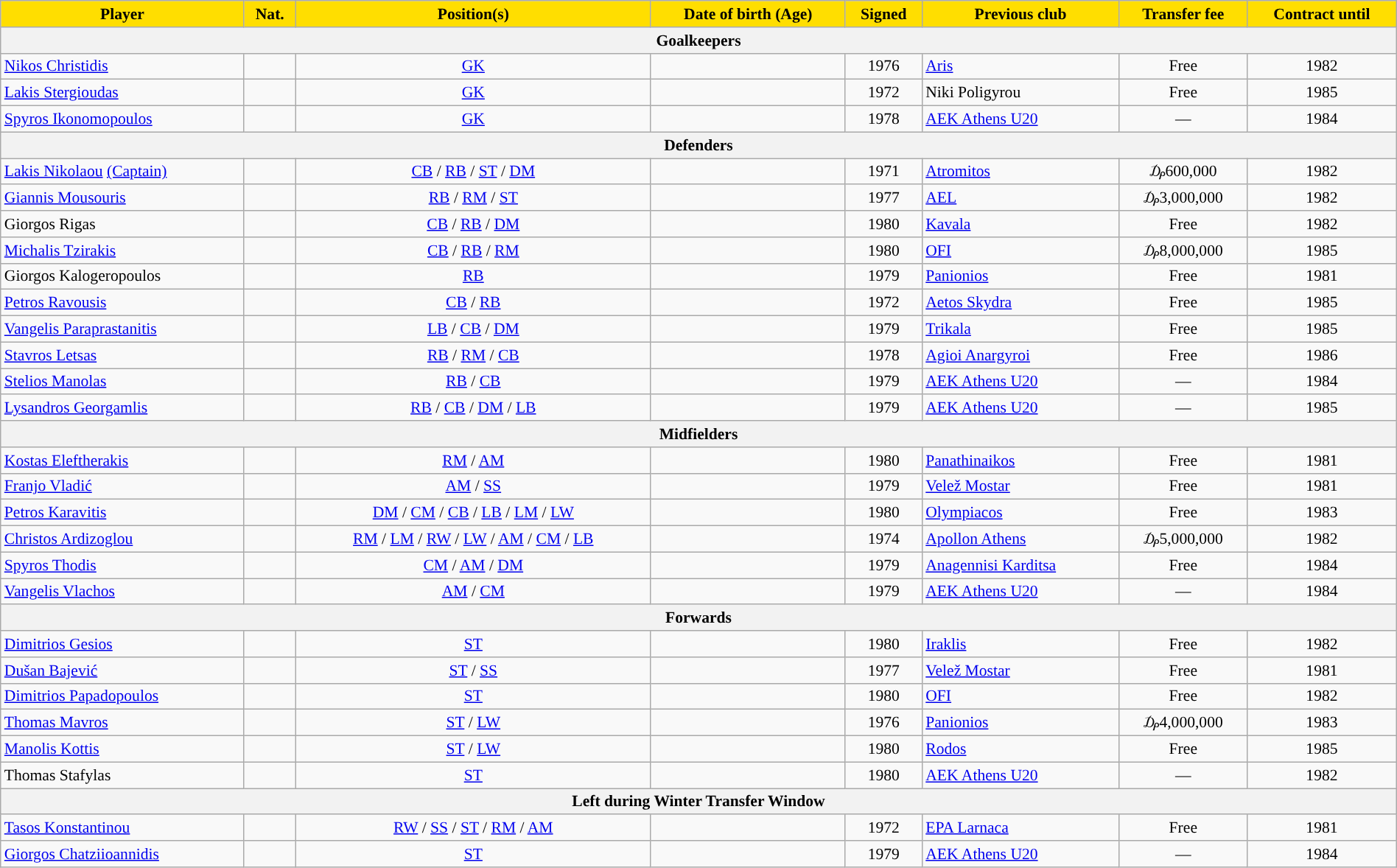<table class="wikitable" style="text-align:center; font-size:90%;width:100%;">
<tr>
<th style="background:#FFDE00">Player</th>
<th style="background:#FFDE00">Nat.</th>
<th style="background:#FFDE00">Position(s)</th>
<th style="background:#FFDE00">Date of birth (Age)</th>
<th style="background:#FFDE00">Signed</th>
<th style="background:#FFDE00">Previous club</th>
<th style="background:#FFDE00">Transfer fee</th>
<th style="background:#FFDE00">Contract until</th>
</tr>
<tr>
<th colspan="8">Goalkeepers</th>
</tr>
<tr>
<td align=left><a href='#'>Nikos Christidis</a></td>
<td></td>
<td><a href='#'>GK</a></td>
<td></td>
<td>1976</td>
<td align=left> <a href='#'>Aris</a></td>
<td>Free</td>
<td>1982</td>
</tr>
<tr>
<td align=left><a href='#'>Lakis Stergioudas</a></td>
<td></td>
<td><a href='#'>GK</a></td>
<td></td>
<td>1972</td>
<td align=left> Niki Poligyrou</td>
<td>Free</td>
<td>1985</td>
</tr>
<tr>
<td align=left><a href='#'>Spyros Ikonomopoulos</a></td>
<td></td>
<td><a href='#'>GK</a></td>
<td></td>
<td>1978</td>
<td align=left> <a href='#'>AEK Athens U20</a></td>
<td>—</td>
<td>1984</td>
</tr>
<tr>
<th colspan="8">Defenders</th>
</tr>
<tr>
<td align=left><a href='#'>Lakis Nikolaou</a> <a href='#'>(Captain)</a></td>
<td></td>
<td><a href='#'>CB</a> / <a href='#'>RB</a> / <a href='#'>ST</a> / <a href='#'>DM</a></td>
<td></td>
<td>1971</td>
<td align=left> <a href='#'>Atromitos</a></td>
<td>₯600,000</td>
<td>1982</td>
</tr>
<tr>
<td align=left><a href='#'>Giannis Mousouris</a></td>
<td></td>
<td><a href='#'>RB</a> / <a href='#'>RM</a> / <a href='#'>ST</a></td>
<td></td>
<td>1977</td>
<td align=left> <a href='#'>AEL</a></td>
<td>₯3,000,000</td>
<td>1982</td>
</tr>
<tr>
<td align=left>Giorgos Rigas</td>
<td></td>
<td><a href='#'>CB</a> / <a href='#'>RB</a> / <a href='#'>DM</a></td>
<td></td>
<td>1980</td>
<td align=left> <a href='#'>Kavala</a></td>
<td>Free</td>
<td>1982</td>
</tr>
<tr>
<td align=left><a href='#'>Michalis Tzirakis</a></td>
<td></td>
<td><a href='#'>CB</a> / <a href='#'>RB</a> / <a href='#'>RM</a></td>
<td></td>
<td>1980</td>
<td align=left> <a href='#'>OFI</a></td>
<td>₯8,000,000</td>
<td>1985</td>
</tr>
<tr>
<td align=left>Giorgos Kalogeropoulos</td>
<td></td>
<td><a href='#'>RB</a></td>
<td></td>
<td>1979</td>
<td align=left> <a href='#'>Panionios</a></td>
<td>Free</td>
<td>1981</td>
</tr>
<tr>
<td align=left><a href='#'>Petros Ravousis</a></td>
<td></td>
<td><a href='#'>CB</a> / <a href='#'>RB</a></td>
<td></td>
<td>1972</td>
<td align=left> <a href='#'>Aetos Skydra</a></td>
<td>Free</td>
<td>1985</td>
</tr>
<tr>
<td align=left><a href='#'>Vangelis Paraprastanitis</a></td>
<td></td>
<td><a href='#'>LB</a> / <a href='#'>CB</a> / <a href='#'>DM</a></td>
<td></td>
<td>1979</td>
<td align=left> <a href='#'>Trikala</a></td>
<td>Free</td>
<td>1985</td>
</tr>
<tr>
<td align=left><a href='#'>Stavros Letsas</a></td>
<td></td>
<td><a href='#'>RB</a> / <a href='#'>RM</a> / <a href='#'>CB</a></td>
<td></td>
<td>1978</td>
<td align=left> <a href='#'>Agioi Anargyroi</a></td>
<td>Free</td>
<td>1986</td>
</tr>
<tr>
<td align=left><a href='#'>Stelios Manolas</a></td>
<td></td>
<td><a href='#'>RB</a> / <a href='#'>CB</a></td>
<td></td>
<td>1979</td>
<td align=left> <a href='#'>AEK Athens U20</a></td>
<td>—</td>
<td>1984</td>
</tr>
<tr>
<td align=left><a href='#'>Lysandros Georgamlis</a></td>
<td></td>
<td><a href='#'>RB</a> / <a href='#'>CB</a> / <a href='#'>DM</a> / <a href='#'>LB</a></td>
<td></td>
<td>1979</td>
<td align=left> <a href='#'>AEK Athens U20</a></td>
<td>—</td>
<td>1985</td>
</tr>
<tr>
<th colspan="8">Midfielders</th>
</tr>
<tr>
<td align=left><a href='#'>Kostas Eleftherakis</a></td>
<td></td>
<td><a href='#'>RM</a> / <a href='#'>AM</a></td>
<td></td>
<td>1980</td>
<td align=left> <a href='#'>Panathinaikos</a></td>
<td>Free</td>
<td>1981</td>
</tr>
<tr>
<td align=left><a href='#'>Franjo Vladić</a></td>
<td></td>
<td><a href='#'>AM</a> / <a href='#'>SS</a></td>
<td></td>
<td>1979</td>
<td align=left> <a href='#'>Velež Mostar</a></td>
<td>Free</td>
<td>1981</td>
</tr>
<tr>
<td align=left><a href='#'>Petros Karavitis</a></td>
<td></td>
<td><a href='#'>DM</a> / <a href='#'>CM</a> / <a href='#'>CB</a> / <a href='#'>LB</a> / <a href='#'>LM</a> / <a href='#'>LW</a></td>
<td></td>
<td>1980</td>
<td align=left> <a href='#'>Olympiacos</a></td>
<td>Free</td>
<td>1983</td>
</tr>
<tr>
<td align=left><a href='#'>Christos Ardizoglou</a></td>
<td></td>
<td><a href='#'>RM</a> / <a href='#'>LM</a> / <a href='#'>RW</a> / <a href='#'>LW</a>  / <a href='#'>AM</a> / <a href='#'>CM</a> / <a href='#'>LB</a></td>
<td></td>
<td>1974</td>
<td align=left> <a href='#'>Apollon Athens</a></td>
<td>₯5,000,000</td>
<td>1982</td>
</tr>
<tr>
<td align=left><a href='#'>Spyros Thodis</a></td>
<td></td>
<td><a href='#'>CM</a> / <a href='#'>AM</a> / <a href='#'>DM</a></td>
<td></td>
<td>1979</td>
<td align=left> <a href='#'>Anagennisi Karditsa</a></td>
<td>Free</td>
<td>1984</td>
</tr>
<tr>
<td align=left><a href='#'>Vangelis Vlachos</a></td>
<td></td>
<td><a href='#'>AM</a> / <a href='#'>CM</a></td>
<td></td>
<td>1979</td>
<td align=left> <a href='#'>AEK Athens U20</a></td>
<td>—</td>
<td>1984</td>
</tr>
<tr>
<th colspan="8">Forwards</th>
</tr>
<tr>
<td align=left><a href='#'>Dimitrios Gesios</a></td>
<td></td>
<td><a href='#'>ST</a></td>
<td></td>
<td>1980</td>
<td align=left> <a href='#'>Iraklis</a></td>
<td>Free</td>
<td>1982</td>
</tr>
<tr>
<td align=left><a href='#'>Dušan Bajević</a></td>
<td></td>
<td><a href='#'>ST</a> / <a href='#'>SS</a></td>
<td></td>
<td>1977</td>
<td align=left> <a href='#'>Velež Mostar</a></td>
<td>Free</td>
<td>1981</td>
</tr>
<tr>
<td align=left><a href='#'>Dimitrios Papadopoulos</a></td>
<td></td>
<td><a href='#'>ST</a></td>
<td></td>
<td>1980</td>
<td align=left> <a href='#'>OFI</a></td>
<td>Free</td>
<td>1982</td>
</tr>
<tr>
<td align=left><a href='#'>Thomas Mavros</a></td>
<td></td>
<td><a href='#'>ST</a> / <a href='#'>LW</a></td>
<td></td>
<td>1976</td>
<td align=left> <a href='#'>Panionios</a></td>
<td>₯4,000,000</td>
<td>1983</td>
</tr>
<tr>
<td align=left><a href='#'>Manolis Kottis</a></td>
<td></td>
<td><a href='#'>ST</a> / <a href='#'>LW</a></td>
<td></td>
<td>1980</td>
<td align=left> <a href='#'>Rodos</a></td>
<td>Free</td>
<td>1985</td>
</tr>
<tr>
<td align=left>Thomas Stafylas</td>
<td></td>
<td><a href='#'>ST</a></td>
<td></td>
<td>1980</td>
<td align=left> <a href='#'>AEK Athens U20</a></td>
<td>—</td>
<td>1982</td>
</tr>
<tr>
<th colspan="8">Left during Winter Transfer Window</th>
</tr>
<tr>
<td align=left><a href='#'>Tasos Konstantinou</a></td>
<td></td>
<td><a href='#'>RW</a> / <a href='#'>SS</a> / <a href='#'>ST</a> / <a href='#'>RM</a> / <a href='#'>AM</a></td>
<td></td>
<td>1972</td>
<td align=left> <a href='#'>EPA Larnaca</a></td>
<td>Free</td>
<td>1981</td>
</tr>
<tr>
<td align=left><a href='#'>Giorgos Chatziioannidis</a></td>
<td></td>
<td><a href='#'>ST</a></td>
<td></td>
<td>1979</td>
<td align=left> <a href='#'>AEK Athens U20</a></td>
<td>—</td>
<td>1984</td>
</tr>
</table>
